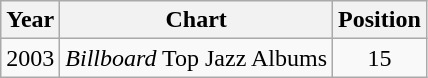<table class="wikitable">
<tr>
<th>Year</th>
<th>Chart</th>
<th>Position</th>
</tr>
<tr>
<td>2003</td>
<td><em>Billboard</em> Top Jazz Albums</td>
<td align="center">15</td>
</tr>
</table>
